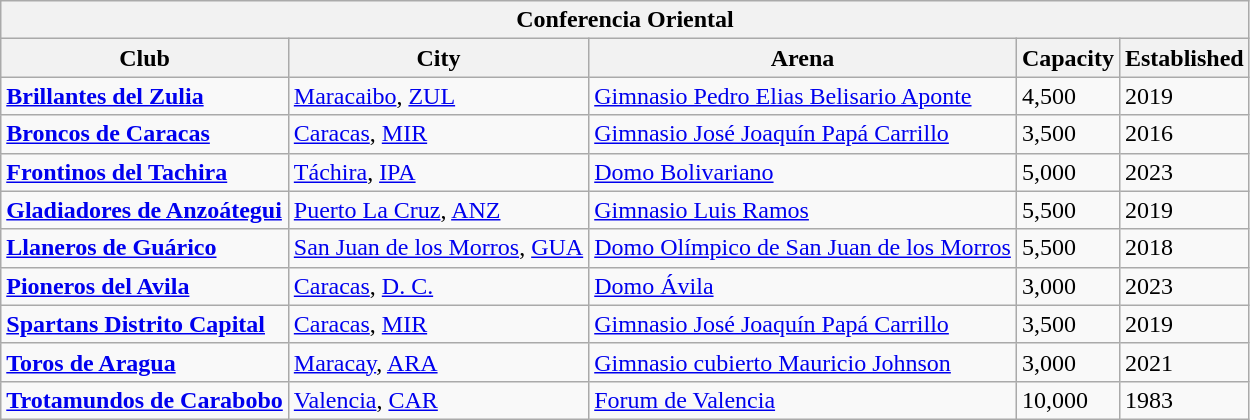<table class="wikitable">
<tr>
<th colspan="6">Conferencia Oriental</th>
</tr>
<tr>
<th>Club</th>
<th>City</th>
<th>Arena</th>
<th>Capacity</th>
<th>Established</th>
</tr>
<tr>
<td><strong><a href='#'>Brillantes del Zulia</a></strong></td>
<td><a href='#'>Maracaibo</a>, <a href='#'>ZUL</a></td>
<td><a href='#'>Gimnasio Pedro Elias Belisario Aponte</a></td>
<td>4,500</td>
<td>2019</td>
</tr>
<tr>
<td><strong><a href='#'>Broncos de Caracas</a></strong></td>
<td><a href='#'>Caracas</a>, <a href='#'>MIR</a></td>
<td><a href='#'>Gimnasio José Joaquín Papá Carrillo</a></td>
<td>3,500</td>
<td>2016</td>
</tr>
<tr>
<td><strong><a href='#'>Frontinos del Tachira</a></strong></td>
<td><a href='#'>Táchira</a>, <a href='#'>IPA</a></td>
<td><a href='#'>Domo Bolivariano</a></td>
<td>5,000</td>
<td>2023</td>
</tr>
<tr>
<td><strong><a href='#'>Gladiadores de Anzoátegui</a></strong></td>
<td><a href='#'>Puerto La Cruz</a>, <a href='#'>ANZ</a></td>
<td><a href='#'>Gimnasio Luis Ramos</a></td>
<td>5,500</td>
<td>2019</td>
</tr>
<tr>
<td><strong><a href='#'>Llaneros de Guárico</a></strong></td>
<td><a href='#'>San Juan de los Morros</a>, <a href='#'>GUA</a></td>
<td><a href='#'>Domo Olímpico de San Juan de los Morros</a></td>
<td>5,500</td>
<td>2018</td>
</tr>
<tr>
<td><strong><a href='#'>Pioneros del Avila</a></strong></td>
<td><a href='#'>Caracas</a>, <a href='#'>D. C.</a></td>
<td><a href='#'>Domo Ávila</a></td>
<td>3,000</td>
<td>2023</td>
</tr>
<tr>
<td><strong><a href='#'>Spartans Distrito Capital</a></strong></td>
<td><a href='#'>Caracas</a>, <a href='#'>MIR</a></td>
<td><a href='#'>Gimnasio José Joaquín Papá Carrillo</a></td>
<td>3,500</td>
<td>2019</td>
</tr>
<tr>
<td><strong><a href='#'>Toros de Aragua</a></strong></td>
<td><a href='#'>Maracay</a>, <a href='#'>ARA</a></td>
<td><a href='#'>Gimnasio cubierto Mauricio Johnson</a></td>
<td>3,000</td>
<td>2021</td>
</tr>
<tr>
<td><strong><a href='#'>Trotamundos de Carabobo</a></strong></td>
<td><a href='#'>Valencia</a>, <a href='#'>CAR</a></td>
<td><a href='#'>Forum de Valencia</a></td>
<td>10,000</td>
<td>1983</td>
</tr>
</table>
